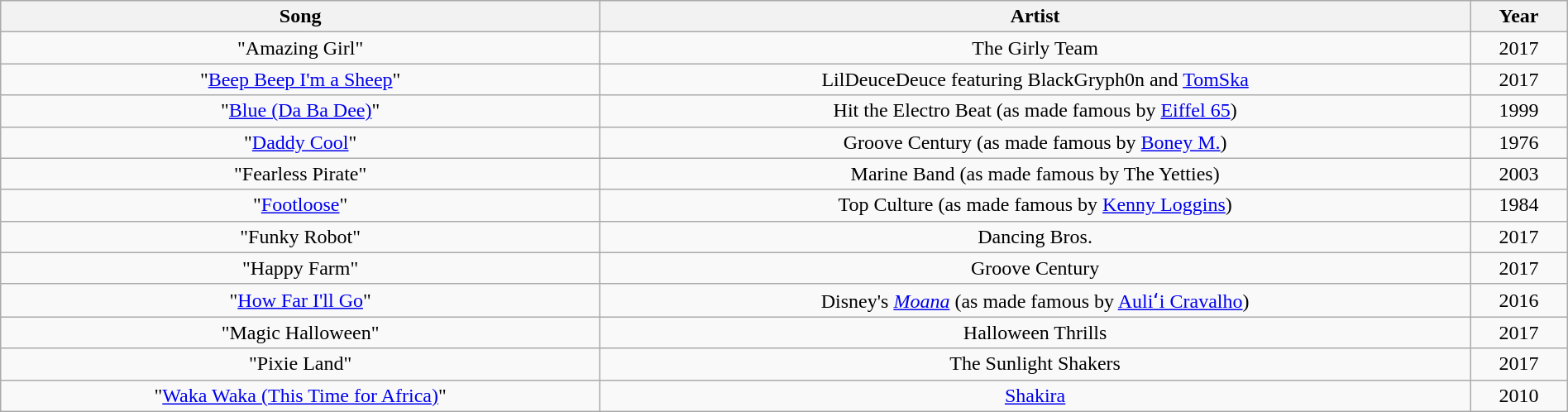<table class="wikitable sortable" style="text-align:center; width:100%;">
<tr>
<th scope="col">Song</th>
<th scope="col">Artist</th>
<th scope="col">Year</th>
</tr>
<tr>
<td>"Amazing Girl"</td>
<td>The Girly Team</td>
<td>2017</td>
</tr>
<tr>
<td>"<a href='#'>Beep Beep I'm a Sheep</a>"</td>
<td>LilDeuceDeuce featuring BlackGryph0n and <a href='#'>TomSka</a></td>
<td>2017</td>
</tr>
<tr>
<td>"<a href='#'>Blue (Da Ba Dee)</a>"</td>
<td>Hit the Electro Beat (as made famous by <a href='#'>Eiffel 65</a>)</td>
<td>1999</td>
</tr>
<tr>
<td>"<a href='#'>Daddy Cool</a>"</td>
<td>Groove Century (as made famous by <a href='#'>Boney M.</a>)</td>
<td>1976</td>
</tr>
<tr>
<td>"Fearless Pirate"</td>
<td>Marine Band (as made famous by The Yetties)</td>
<td>2003</td>
</tr>
<tr>
<td>"<a href='#'>Footloose</a>"</td>
<td>Top Culture (as made famous by <a href='#'>Kenny Loggins</a>)</td>
<td>1984</td>
</tr>
<tr>
<td>"Funky Robot"</td>
<td>Dancing Bros.</td>
<td>2017</td>
</tr>
<tr>
<td>"Happy Farm"</td>
<td>Groove Century</td>
<td>2017</td>
</tr>
<tr>
<td>"<a href='#'>How Far I'll Go</a>"</td>
<td>Disney's <em><a href='#'>Moana</a></em> (as made famous by <a href='#'>Auliʻi Cravalho</a>)</td>
<td>2016</td>
</tr>
<tr>
<td>"Magic Halloween"</td>
<td>Halloween Thrills</td>
<td>2017</td>
</tr>
<tr>
<td>"Pixie Land"</td>
<td>The Sunlight Shakers</td>
<td>2017</td>
</tr>
<tr>
<td>"<a href='#'>Waka Waka (This Time for Africa)</a>"</td>
<td><a href='#'>Shakira</a></td>
<td>2010</td>
</tr>
</table>
